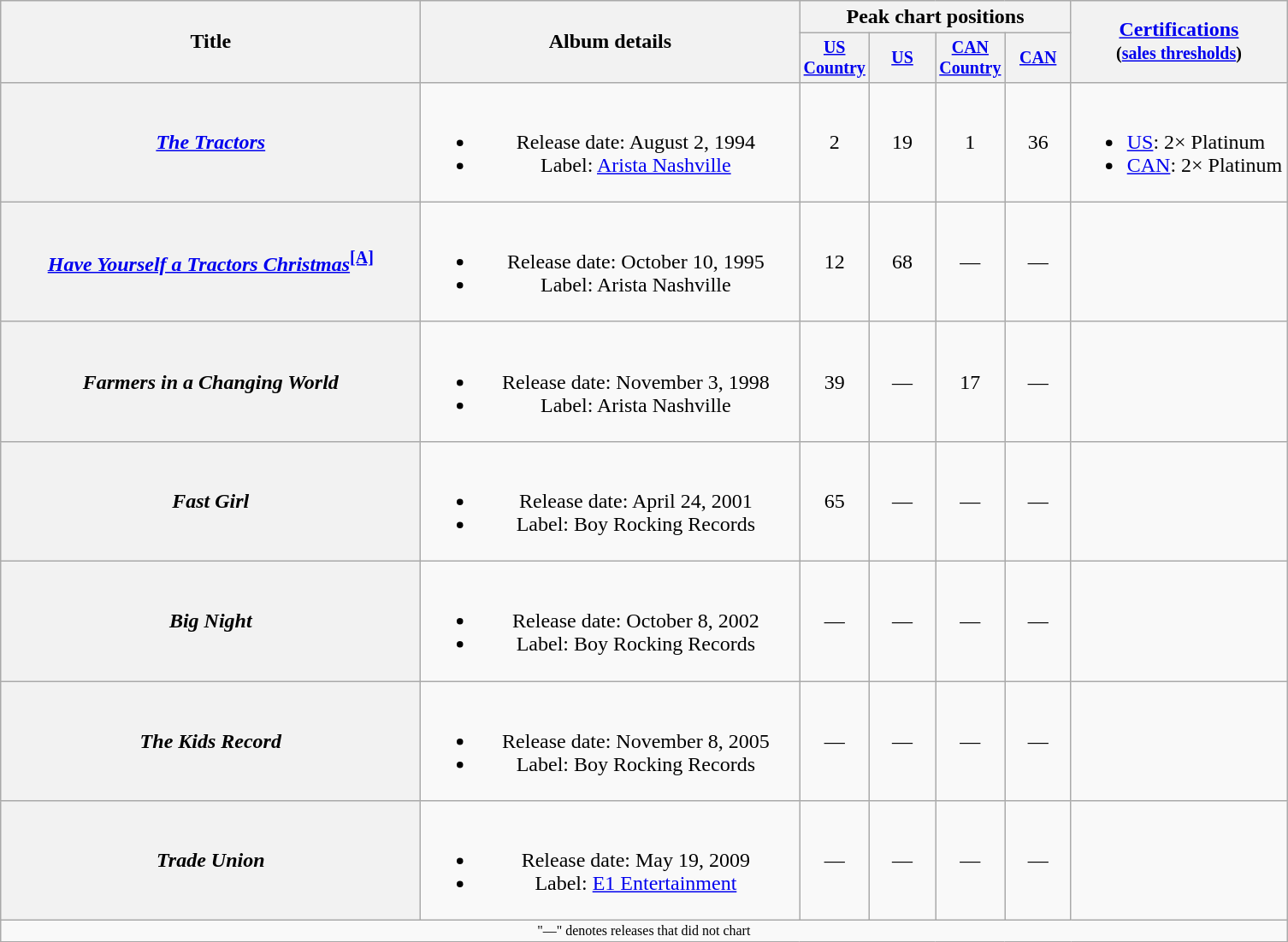<table class="wikitable plainrowheaders" style="text-align:center;">
<tr>
<th rowspan="2" style="width:20em;">Title</th>
<th rowspan="2" style="width:18em;">Album details</th>
<th colspan="4">Peak chart positions</th>
<th rowspan="2"><a href='#'>Certifications</a><br><small>(<a href='#'>sales thresholds</a>)</small></th>
</tr>
<tr style="font-size:smaller;">
<th style="width:45px;"><a href='#'>US Country</a><br></th>
<th style="width:45px;"><a href='#'>US</a><br></th>
<th style="width:45px;"><a href='#'>CAN Country</a></th>
<th style="width:45px;"><a href='#'>CAN</a></th>
</tr>
<tr>
<th scope="row"><em><a href='#'>The Tractors</a></em></th>
<td><br><ul><li>Release date: August 2, 1994</li><li>Label: <a href='#'>Arista Nashville</a></li></ul></td>
<td>2</td>
<td>19</td>
<td>1</td>
<td>36</td>
<td style="text-align:left;"><br><ul><li><a href='#'>US</a>: 2× Platinum</li><li><a href='#'>CAN</a>: 2× Platinum</li></ul></td>
</tr>
<tr>
<th scope="row"><em><a href='#'>Have Yourself a Tractors Christmas</a></em><sup><span></span><a href='#'><strong>[A]</strong></a></sup></th>
<td><br><ul><li>Release date: October 10, 1995</li><li>Label: Arista Nashville</li></ul></td>
<td>12</td>
<td>68</td>
<td>—</td>
<td>—</td>
<td></td>
</tr>
<tr>
<th scope="row"><em>Farmers in a Changing World</em></th>
<td><br><ul><li>Release date: November 3, 1998</li><li>Label: Arista Nashville</li></ul></td>
<td>39</td>
<td>—</td>
<td>17</td>
<td>—</td>
<td></td>
</tr>
<tr>
<th scope="row"><em>Fast Girl</em></th>
<td><br><ul><li>Release date: April 24, 2001</li><li>Label: Boy Rocking Records</li></ul></td>
<td>65</td>
<td>—</td>
<td>—</td>
<td>—</td>
<td></td>
</tr>
<tr>
<th scope="row"><em>Big Night</em></th>
<td><br><ul><li>Release date: October 8, 2002</li><li>Label: Boy Rocking Records</li></ul></td>
<td>—</td>
<td>—</td>
<td>—</td>
<td>—</td>
<td></td>
</tr>
<tr>
<th scope="row"><em>The Kids Record</em></th>
<td><br><ul><li>Release date: November 8, 2005</li><li>Label: Boy Rocking Records</li></ul></td>
<td>—</td>
<td>—</td>
<td>—</td>
<td>—</td>
<td></td>
</tr>
<tr>
<th scope="row"><em>Trade Union</em></th>
<td><br><ul><li>Release date: May 19, 2009</li><li>Label: <a href='#'>E1 Entertainment</a></li></ul></td>
<td>—</td>
<td>—</td>
<td>—</td>
<td>—</td>
<td></td>
</tr>
<tr>
<td colspan="7" style="font-size:8pt">"—" denotes releases that did not chart</td>
</tr>
</table>
